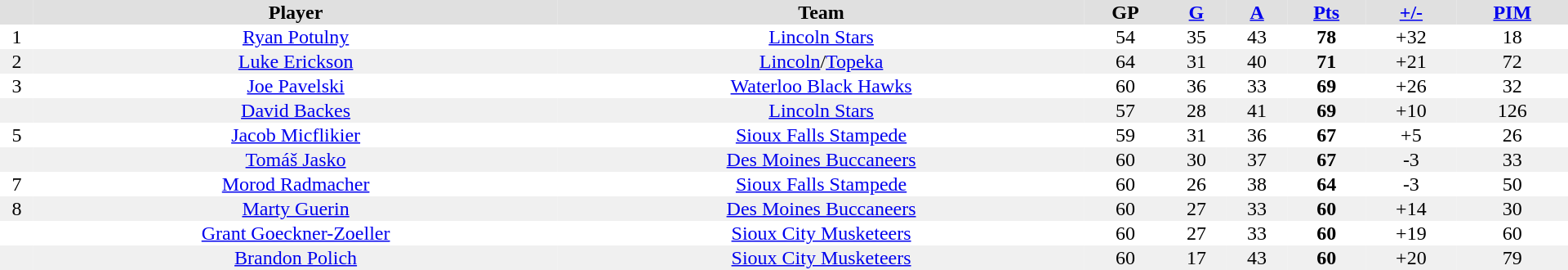<table border="0" cellpadding="1" cellspacing="0" style="text-align:center; width:80em">
<tr style="background:#e0e0e0">
<th></th>
<th>Player</th>
<th>Team</th>
<th>GP</th>
<th><a href='#'>G</a></th>
<th><a href='#'>A</a></th>
<th><a href='#'>Pts</a></th>
<th><a href='#'>+/-</a></th>
<th><a href='#'>PIM</a></th>
</tr>
<tr>
<td>1</td>
<td><a href='#'>Ryan Potulny</a></td>
<td><a href='#'>Lincoln Stars</a></td>
<td>54</td>
<td>35</td>
<td>43</td>
<td><strong>78</strong></td>
<td>+32</td>
<td>18</td>
</tr>
<tr style="background:#f0f0f0">
<td>2</td>
<td><a href='#'>Luke Erickson</a></td>
<td><a href='#'>Lincoln</a>/<a href='#'>Topeka</a></td>
<td>64</td>
<td>31</td>
<td>40</td>
<td><strong>71</strong></td>
<td>+21</td>
<td>72</td>
</tr>
<tr>
<td>3</td>
<td><a href='#'>Joe Pavelski</a></td>
<td><a href='#'>Waterloo Black Hawks</a></td>
<td>60</td>
<td>36</td>
<td>33</td>
<td><strong>69</strong></td>
<td>+26</td>
<td>32</td>
</tr>
<tr style="background:#f0f0f0">
<td></td>
<td><a href='#'>David Backes</a></td>
<td><a href='#'>Lincoln Stars</a></td>
<td>57</td>
<td>28</td>
<td>41</td>
<td><strong>69</strong></td>
<td>+10</td>
<td>126</td>
</tr>
<tr>
<td>5</td>
<td><a href='#'>Jacob Micflikier</a></td>
<td><a href='#'>Sioux Falls Stampede</a></td>
<td>59</td>
<td>31</td>
<td>36</td>
<td><strong>67</strong></td>
<td>+5</td>
<td>26</td>
</tr>
<tr style="background:#f0f0f0">
<td></td>
<td><a href='#'>Tomáš Jasko</a></td>
<td><a href='#'>Des Moines Buccaneers</a></td>
<td>60</td>
<td>30</td>
<td>37</td>
<td><strong>67</strong></td>
<td>-3</td>
<td>33</td>
</tr>
<tr>
<td>7</td>
<td><a href='#'>Morod Radmacher</a></td>
<td><a href='#'>Sioux Falls Stampede</a></td>
<td>60</td>
<td>26</td>
<td>38</td>
<td><strong>64</strong></td>
<td>-3</td>
<td>50</td>
</tr>
<tr style="background:#f0f0f0">
<td>8</td>
<td><a href='#'>Marty Guerin</a></td>
<td><a href='#'>Des Moines Buccaneers</a></td>
<td>60</td>
<td>27</td>
<td>33</td>
<td><strong>60</strong></td>
<td>+14</td>
<td>30</td>
</tr>
<tr>
<td></td>
<td><a href='#'>Grant Goeckner-Zoeller</a></td>
<td><a href='#'>Sioux City Musketeers</a></td>
<td>60</td>
<td>27</td>
<td>33</td>
<td><strong>60</strong></td>
<td>+19</td>
<td>60</td>
</tr>
<tr style="background:#f0f0f0">
<td></td>
<td><a href='#'>Brandon Polich</a></td>
<td><a href='#'>Sioux City Musketeers</a></td>
<td>60</td>
<td>17</td>
<td>43</td>
<td><strong>60</strong></td>
<td>+20</td>
<td>79</td>
</tr>
</table>
